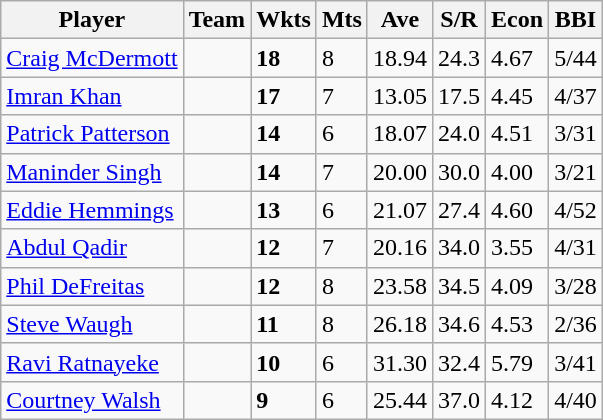<table class="wikitable sortable">
<tr>
<th>Player</th>
<th>Team</th>
<th>Wkts</th>
<th>Mts</th>
<th>Ave</th>
<th>S/R</th>
<th>Econ</th>
<th>BBI</th>
</tr>
<tr>
<td><a href='#'>Craig McDermott</a></td>
<td></td>
<td><strong>18</strong></td>
<td>8</td>
<td>18.94</td>
<td>24.3</td>
<td>4.67</td>
<td>5/44</td>
</tr>
<tr>
<td><a href='#'>Imran Khan</a></td>
<td></td>
<td><strong>17</strong></td>
<td>7</td>
<td>13.05</td>
<td>17.5</td>
<td>4.45</td>
<td>4/37</td>
</tr>
<tr>
<td><a href='#'>Patrick Patterson</a></td>
<td></td>
<td><strong>14</strong></td>
<td>6</td>
<td>18.07</td>
<td>24.0</td>
<td>4.51</td>
<td>3/31</td>
</tr>
<tr>
<td><a href='#'>Maninder Singh</a></td>
<td></td>
<td><strong>14</strong></td>
<td>7</td>
<td>20.00</td>
<td>30.0</td>
<td>4.00</td>
<td>3/21</td>
</tr>
<tr>
<td><a href='#'>Eddie Hemmings</a></td>
<td></td>
<td><strong>13</strong></td>
<td>6</td>
<td>21.07</td>
<td>27.4</td>
<td>4.60</td>
<td>4/52</td>
</tr>
<tr>
<td><a href='#'>Abdul Qadir</a></td>
<td></td>
<td><strong>12</strong></td>
<td>7</td>
<td>20.16</td>
<td>34.0</td>
<td>3.55</td>
<td>4/31</td>
</tr>
<tr>
<td><a href='#'>Phil DeFreitas</a></td>
<td></td>
<td><strong>12</strong></td>
<td>8</td>
<td>23.58</td>
<td>34.5</td>
<td>4.09</td>
<td>3/28</td>
</tr>
<tr>
<td><a href='#'>Steve Waugh</a></td>
<td></td>
<td><strong>11</strong></td>
<td>8</td>
<td>26.18</td>
<td>34.6</td>
<td>4.53</td>
<td>2/36</td>
</tr>
<tr>
<td><a href='#'>Ravi Ratnayeke</a></td>
<td></td>
<td><strong>10</strong></td>
<td>6</td>
<td>31.30</td>
<td>32.4</td>
<td>5.79</td>
<td>3/41</td>
</tr>
<tr>
<td><a href='#'>Courtney Walsh</a></td>
<td></td>
<td><strong>9</strong></td>
<td>6</td>
<td>25.44</td>
<td>37.0</td>
<td>4.12</td>
<td>4/40</td>
</tr>
</table>
